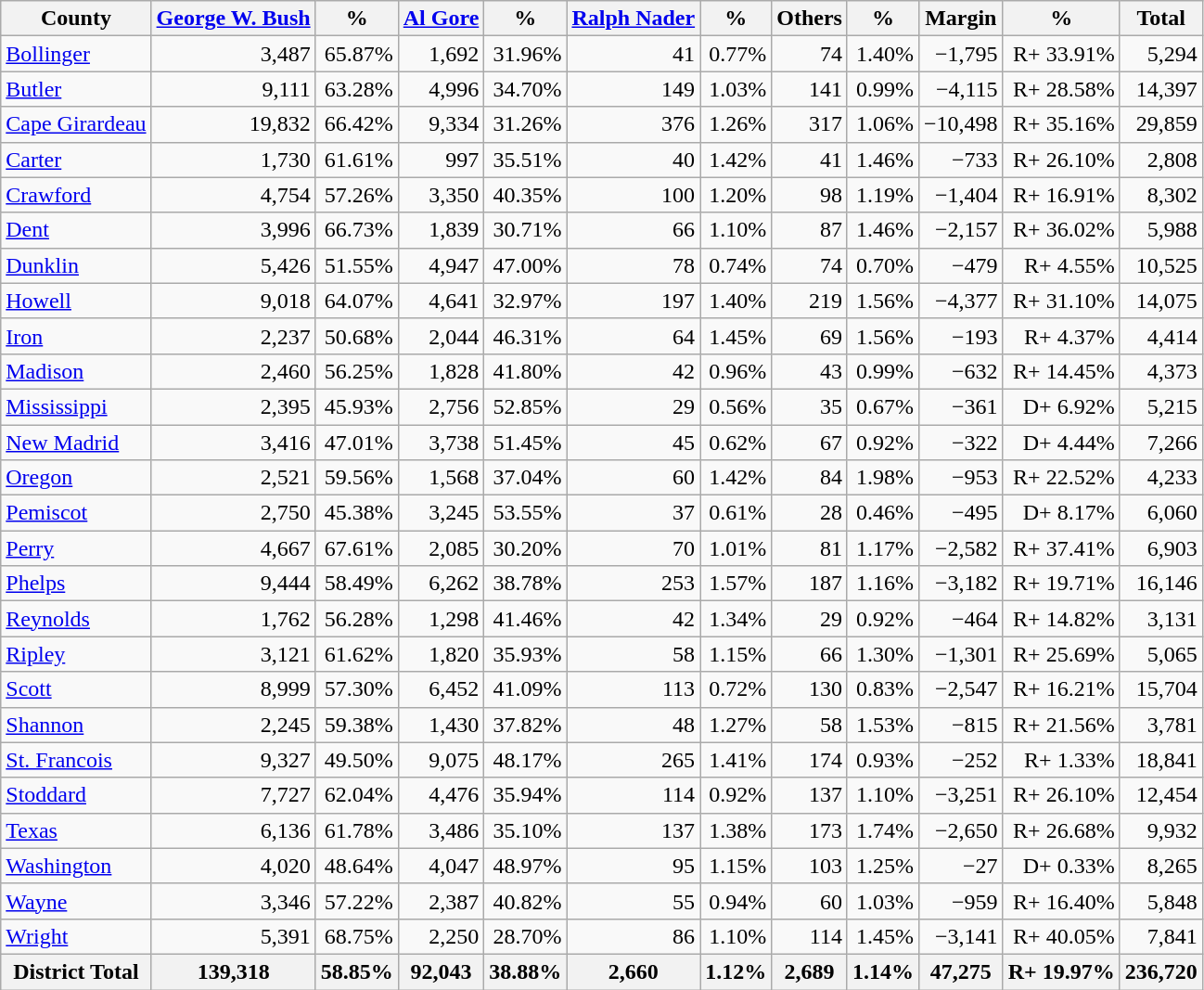<table class="wikitable sortable" style="text-align:right">
<tr>
<th>County</th>
<th><a href='#'>George W. Bush</a></th>
<th>%</th>
<th><a href='#'>Al Gore</a></th>
<th>%</th>
<th><a href='#'>Ralph Nader</a></th>
<th>%</th>
<th>Others</th>
<th>%</th>
<th>Margin</th>
<th>%</th>
<th>Total</th>
</tr>
<tr>
<td align=left><a href='#'>Bollinger</a></td>
<td>3,487</td>
<td>65.87%</td>
<td>1,692</td>
<td>31.96%</td>
<td>41</td>
<td>0.77%</td>
<td>74</td>
<td>1.40%</td>
<td>−1,795</td>
<td>R+ 33.91%</td>
<td>5,294</td>
</tr>
<tr>
<td align=left><a href='#'>Butler</a></td>
<td>9,111</td>
<td>63.28%</td>
<td>4,996</td>
<td>34.70%</td>
<td>149</td>
<td>1.03%</td>
<td>141</td>
<td>0.99%</td>
<td>−4,115</td>
<td>R+ 28.58%</td>
<td>14,397</td>
</tr>
<tr>
<td align=left><a href='#'>Cape Girardeau</a></td>
<td>19,832</td>
<td>66.42%</td>
<td>9,334</td>
<td>31.26%</td>
<td>376</td>
<td>1.26%</td>
<td>317</td>
<td>1.06%</td>
<td>−10,498</td>
<td>R+ 35.16%</td>
<td>29,859</td>
</tr>
<tr>
<td align=left><a href='#'>Carter</a></td>
<td>1,730</td>
<td>61.61%</td>
<td>997</td>
<td>35.51%</td>
<td>40</td>
<td>1.42%</td>
<td>41</td>
<td>1.46%</td>
<td>−733</td>
<td>R+ 26.10%</td>
<td>2,808</td>
</tr>
<tr>
<td align=left><a href='#'>Crawford</a></td>
<td>4,754</td>
<td>57.26%</td>
<td>3,350</td>
<td>40.35%</td>
<td>100</td>
<td>1.20%</td>
<td>98</td>
<td>1.19%</td>
<td>−1,404</td>
<td>R+ 16.91%</td>
<td>8,302</td>
</tr>
<tr>
<td align=left><a href='#'>Dent</a></td>
<td>3,996</td>
<td>66.73%</td>
<td>1,839</td>
<td>30.71%</td>
<td>66</td>
<td>1.10%</td>
<td>87</td>
<td>1.46%</td>
<td>−2,157</td>
<td>R+ 36.02%</td>
<td>5,988</td>
</tr>
<tr>
<td align=left><a href='#'>Dunklin</a></td>
<td>5,426</td>
<td>51.55%</td>
<td>4,947</td>
<td>47.00%</td>
<td>78</td>
<td>0.74%</td>
<td>74</td>
<td>0.70%</td>
<td>−479</td>
<td>R+ 4.55%</td>
<td>10,525</td>
</tr>
<tr>
<td align=left><a href='#'>Howell</a></td>
<td>9,018</td>
<td>64.07%</td>
<td>4,641</td>
<td>32.97%</td>
<td>197</td>
<td>1.40%</td>
<td>219</td>
<td>1.56%</td>
<td>−4,377</td>
<td>R+ 31.10%</td>
<td>14,075</td>
</tr>
<tr>
<td align=left><a href='#'>Iron</a></td>
<td>2,237</td>
<td>50.68%</td>
<td>2,044</td>
<td>46.31%</td>
<td>64</td>
<td>1.45%</td>
<td>69</td>
<td>1.56%</td>
<td>−193</td>
<td>R+ 4.37%</td>
<td>4,414</td>
</tr>
<tr>
<td align=left><a href='#'>Madison</a></td>
<td>2,460</td>
<td>56.25%</td>
<td>1,828</td>
<td>41.80%</td>
<td>42</td>
<td>0.96%</td>
<td>43</td>
<td>0.99%</td>
<td>−632</td>
<td>R+ 14.45%</td>
<td>4,373</td>
</tr>
<tr>
<td align=left><a href='#'>Mississippi</a></td>
<td>2,395</td>
<td>45.93%</td>
<td>2,756</td>
<td>52.85%</td>
<td>29</td>
<td>0.56%</td>
<td>35</td>
<td>0.67%</td>
<td>−361</td>
<td>D+ 6.92%</td>
<td>5,215</td>
</tr>
<tr>
<td align=left><a href='#'>New Madrid</a></td>
<td>3,416</td>
<td>47.01%</td>
<td>3,738</td>
<td>51.45%</td>
<td>45</td>
<td>0.62%</td>
<td>67</td>
<td>0.92%</td>
<td>−322</td>
<td>D+ 4.44%</td>
<td>7,266</td>
</tr>
<tr>
<td align=left><a href='#'>Oregon</a></td>
<td>2,521</td>
<td>59.56%</td>
<td>1,568</td>
<td>37.04%</td>
<td>60</td>
<td>1.42%</td>
<td>84</td>
<td>1.98%</td>
<td>−953</td>
<td>R+ 22.52%</td>
<td>4,233</td>
</tr>
<tr>
<td align=left><a href='#'>Pemiscot</a></td>
<td>2,750</td>
<td>45.38%</td>
<td>3,245</td>
<td>53.55%</td>
<td>37</td>
<td>0.61%</td>
<td>28</td>
<td>0.46%</td>
<td>−495</td>
<td>D+ 8.17%</td>
<td>6,060</td>
</tr>
<tr>
<td align=left><a href='#'>Perry</a></td>
<td>4,667</td>
<td>67.61%</td>
<td>2,085</td>
<td>30.20%</td>
<td>70</td>
<td>1.01%</td>
<td>81</td>
<td>1.17%</td>
<td>−2,582</td>
<td>R+ 37.41%</td>
<td>6,903</td>
</tr>
<tr>
<td align=left><a href='#'>Phelps</a></td>
<td>9,444</td>
<td>58.49%</td>
<td>6,262</td>
<td>38.78%</td>
<td>253</td>
<td>1.57%</td>
<td>187</td>
<td>1.16%</td>
<td>−3,182</td>
<td>R+ 19.71%</td>
<td>16,146</td>
</tr>
<tr>
<td align=left><a href='#'>Reynolds</a></td>
<td>1,762</td>
<td>56.28%</td>
<td>1,298</td>
<td>41.46%</td>
<td>42</td>
<td>1.34%</td>
<td>29</td>
<td>0.92%</td>
<td>−464</td>
<td>R+ 14.82%</td>
<td>3,131</td>
</tr>
<tr>
<td align=left><a href='#'>Ripley</a></td>
<td>3,121</td>
<td>61.62%</td>
<td>1,820</td>
<td>35.93%</td>
<td>58</td>
<td>1.15%</td>
<td>66</td>
<td>1.30%</td>
<td>−1,301</td>
<td>R+ 25.69%</td>
<td>5,065</td>
</tr>
<tr>
<td align=left><a href='#'>Scott</a></td>
<td>8,999</td>
<td>57.30%</td>
<td>6,452</td>
<td>41.09%</td>
<td>113</td>
<td>0.72%</td>
<td>130</td>
<td>0.83%</td>
<td>−2,547</td>
<td>R+ 16.21%</td>
<td>15,704</td>
</tr>
<tr>
<td align=left><a href='#'>Shannon</a></td>
<td>2,245</td>
<td>59.38%</td>
<td>1,430</td>
<td>37.82%</td>
<td>48</td>
<td>1.27%</td>
<td>58</td>
<td>1.53%</td>
<td>−815</td>
<td>R+ 21.56%</td>
<td>3,781</td>
</tr>
<tr>
<td align=left><a href='#'>St. Francois</a></td>
<td>9,327</td>
<td>49.50%</td>
<td>9,075</td>
<td>48.17%</td>
<td>265</td>
<td>1.41%</td>
<td>174</td>
<td>0.93%</td>
<td>−252</td>
<td>R+ 1.33%</td>
<td>18,841</td>
</tr>
<tr>
<td align=left><a href='#'>Stoddard</a></td>
<td>7,727</td>
<td>62.04%</td>
<td>4,476</td>
<td>35.94%</td>
<td>114</td>
<td>0.92%</td>
<td>137</td>
<td>1.10%</td>
<td>−3,251</td>
<td>R+ 26.10%</td>
<td>12,454</td>
</tr>
<tr>
<td align=left><a href='#'>Texas</a></td>
<td>6,136</td>
<td>61.78%</td>
<td>3,486</td>
<td>35.10%</td>
<td>137</td>
<td>1.38%</td>
<td>173</td>
<td>1.74%</td>
<td>−2,650</td>
<td>R+ 26.68%</td>
<td>9,932</td>
</tr>
<tr>
<td align=left><a href='#'>Washington</a></td>
<td>4,020</td>
<td>48.64%</td>
<td>4,047</td>
<td>48.97%</td>
<td>95</td>
<td>1.15%</td>
<td>103</td>
<td>1.25%</td>
<td>−27</td>
<td>D+ 0.33%</td>
<td>8,265</td>
</tr>
<tr>
<td align=left><a href='#'>Wayne</a></td>
<td>3,346</td>
<td>57.22%</td>
<td>2,387</td>
<td>40.82%</td>
<td>55</td>
<td>0.94%</td>
<td>60</td>
<td>1.03%</td>
<td>−959</td>
<td>R+ 16.40%</td>
<td>5,848</td>
</tr>
<tr>
<td align=left><a href='#'>Wright</a></td>
<td>5,391</td>
<td>68.75%</td>
<td>2,250</td>
<td>28.70%</td>
<td>86</td>
<td>1.10%</td>
<td>114</td>
<td>1.45%</td>
<td>−3,141</td>
<td>R+ 40.05%</td>
<td>7,841</td>
</tr>
<tr>
<th>District Total</th>
<th>139,318</th>
<th>58.85%</th>
<th>92,043</th>
<th>38.88%</th>
<th>2,660</th>
<th>1.12%</th>
<th>2,689</th>
<th>1.14%</th>
<th>47,275</th>
<th>R+ 19.97%</th>
<th>236,720</th>
</tr>
</table>
